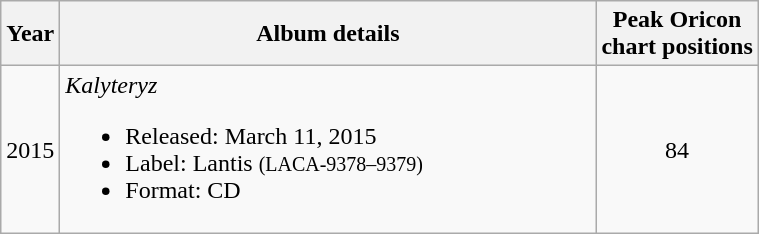<table class="wikitable" border="1">
<tr>
<th rowspan="1">Year</th>
<th rowspan="1" width="350">Album details</th>
<th colspan="1">Peak Oricon<br> chart positions</th>
</tr>
<tr>
<td>2015</td>
<td align="left"><em>Kalyteryz</em><br><ul><li>Released: March 11, 2015</li><li>Label: Lantis <small>(LACA-9378–9379)</small></li><li>Format: CD</li></ul></td>
<td align="center">84</td>
</tr>
</table>
